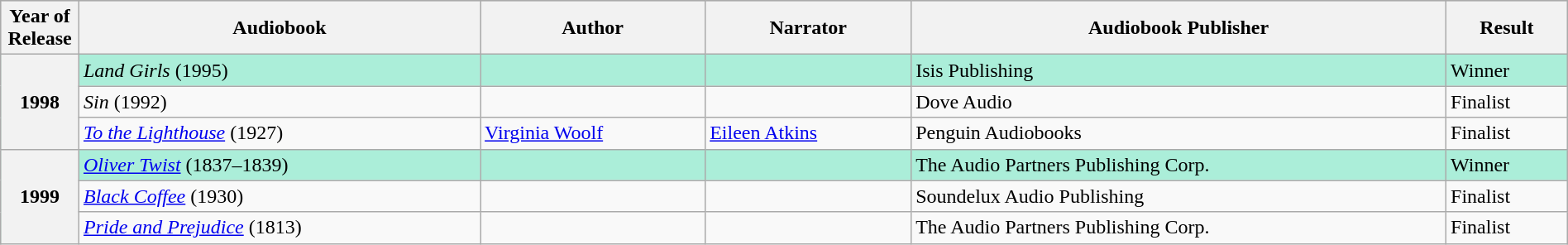<table class="wikitable sortable mw-collapsible" style="width:100%">
<tr bgcolor="#bebebe">
<th width="5%">Year of Release</th>
<th>Audiobook</th>
<th>Author</th>
<th>Narrator</th>
<th>Audiobook Publisher</th>
<th>Result</th>
</tr>
<tr style="background:#ABEED9">
<th rowspan="3">1998<br></th>
<td><em>Land Girls</em> (1995)</td>
<td></td>
<td></td>
<td>Isis Publishing</td>
<td>Winner</td>
</tr>
<tr>
<td><em>Sin</em> (1992)</td>
<td></td>
<td></td>
<td>Dove Audio</td>
<td>Finalist</td>
</tr>
<tr>
<td><em><a href='#'>To the Lighthouse</a></em> (1927)</td>
<td><a href='#'>Virginia Woolf</a></td>
<td><a href='#'>Eileen Atkins</a></td>
<td>Penguin Audiobooks</td>
<td>Finalist</td>
</tr>
<tr style="background:#ABEED9">
<th rowspan="3">1999<br></th>
<td><em><a href='#'>Oliver Twist</a></em> (1837–1839)</td>
<td></td>
<td></td>
<td>The Audio Partners Publishing Corp.</td>
<td>Winner</td>
</tr>
<tr>
<td><em><a href='#'>Black Coffee</a></em> (1930)</td>
<td></td>
<td></td>
<td>Soundelux Audio Publishing</td>
<td>Finalist</td>
</tr>
<tr>
<td><em><a href='#'>Pride and Prejudice</a></em> (1813)</td>
<td></td>
<td></td>
<td>The Audio Partners Publishing Corp.</td>
<td>Finalist</td>
</tr>
</table>
